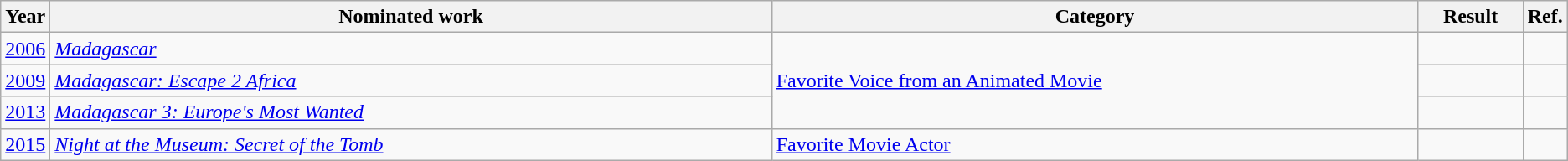<table class=wikitable>
<tr>
<th scope="col" style="width:1em;">Year</th>
<th scope="col" style="width:39em;">Nominated work</th>
<th scope="col" style="width:35em;">Category</th>
<th scope="col" style="width:5em;">Result</th>
<th scope="col" style="width:1em;">Ref.</th>
</tr>
<tr>
<td><a href='#'>2006</a></td>
<td><em><a href='#'>Madagascar</a></em></td>
<td rowspan="3"><a href='#'>Favorite Voice from an Animated Movie</a></td>
<td></td>
<td></td>
</tr>
<tr>
<td><a href='#'>2009</a></td>
<td><em><a href='#'>Madagascar: Escape 2 Africa</a></em></td>
<td></td>
<td></td>
</tr>
<tr>
<td><a href='#'>2013</a></td>
<td><em><a href='#'>Madagascar 3: Europe's Most Wanted</a></em></td>
<td></td>
<td></td>
</tr>
<tr>
<td><a href='#'>2015</a></td>
<td><em><a href='#'>Night at the Museum: Secret of the Tomb</a></em></td>
<td><a href='#'>Favorite Movie Actor</a></td>
<td></td>
<td></td>
</tr>
</table>
